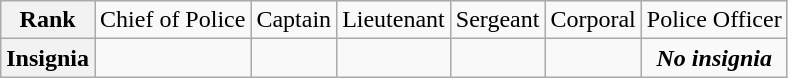<table class="wikitable">
<tr style="text-align:center;">
<th>Rank</th>
<td>Chief of Police</td>
<td>Captain</td>
<td>Lieutenant</td>
<td>Sergeant</td>
<td>Corporal</td>
<td>Police Officer</td>
</tr>
<tr style="text-align:center;">
<th>Insignia</th>
<td></td>
<td></td>
<td></td>
<td></td>
<td></td>
<td><strong><em>No insignia</em></strong></td>
</tr>
</table>
